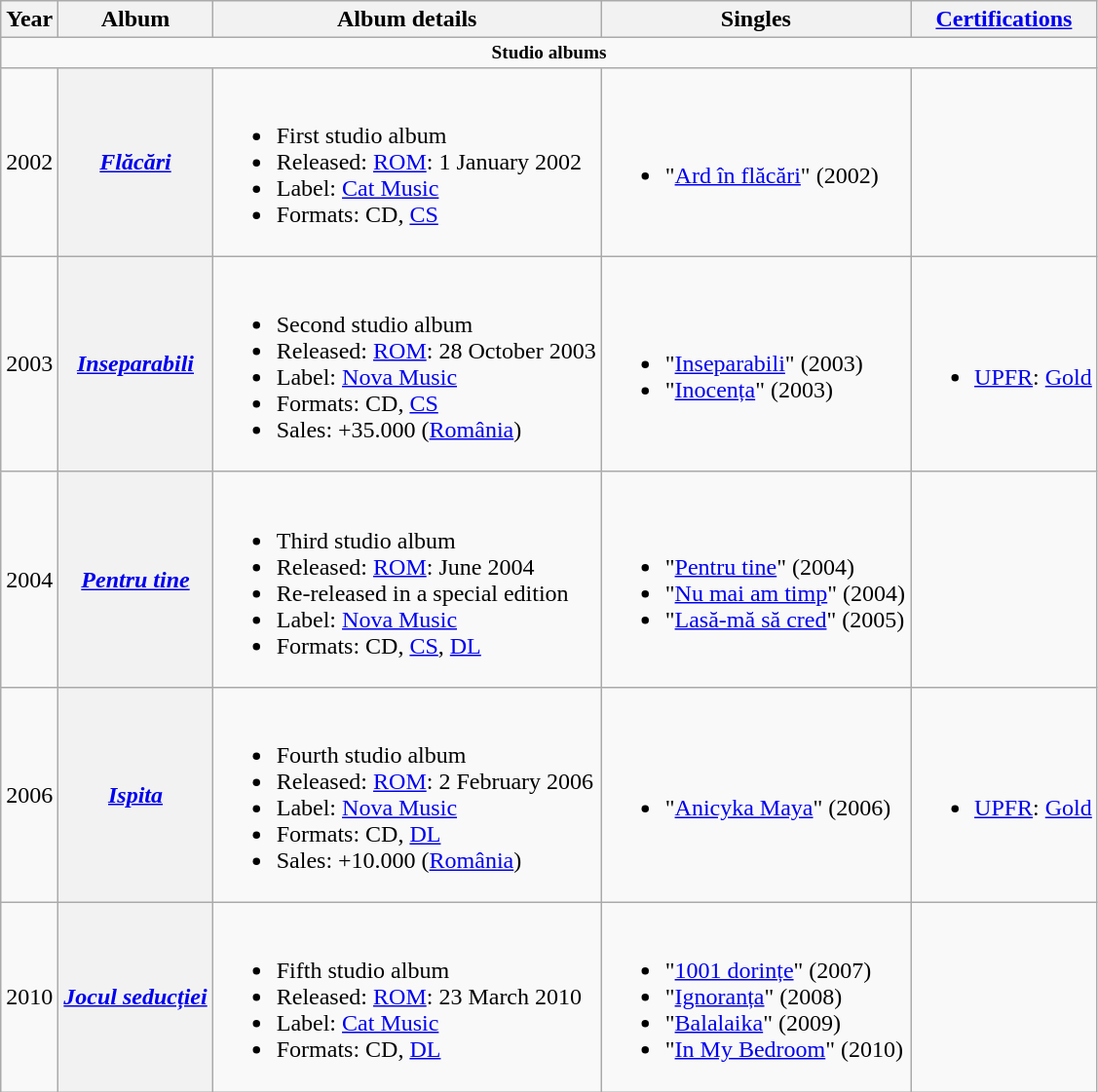<table class="wikitable">
<tr>
<th rowspan="1">Year</th>
<th rowspan="1">Album</th>
<th rowspan="1">Album details</th>
<th rowspan="1">Singles</th>
<th rowspan="1"><a href='#'>Certifications</a></th>
</tr>
<tr>
<td align="center" colspan="15" style="font-size: 8pt"><big><strong>Studio albums</strong></big></td>
</tr>
<tr>
<td align="center" rowspan="1">2002</td>
<th scope="row"><em><a href='#'>Flăcări</a></em></th>
<td><br><ul><li>First studio album</li><li>Released:  <a href='#'>ROM</a>: 1 January 2002</li><li>Label: <a href='#'>Cat Music</a></li><li>Formats: CD, <a href='#'>CS</a></li></ul></td>
<td><br><ul><li>"<a href='#'>Ard în flăcări</a>" (2002)</li></ul></td>
<td></td>
</tr>
<tr>
<td align="center" rowspan="1">2003</td>
<th scope="row"><em><a href='#'>Inseparabili</a></em></th>
<td><br><ul><li>Second studio album</li><li>Released:  <a href='#'>ROM</a>: 28 October 2003</li><li>Label: <a href='#'>Nova Music</a></li><li>Formats: CD, <a href='#'>CS</a></li><li>Sales: +35.000 (<a href='#'>România</a>)</li></ul></td>
<td><br><ul><li>"<a href='#'>Inseparabili</a>" (2003)</li><li>"<a href='#'>Inocența</a>" (2003)</li></ul></td>
<td><br><ul><li><a href='#'>UPFR</a>: <a href='#'>Gold</a></li></ul></td>
</tr>
<tr>
<td align="center" rowspan="1">2004</td>
<th scope="row"><em><a href='#'>Pentru tine</a></em></th>
<td><br><ul><li>Third studio album</li><li>Released:  <a href='#'>ROM</a>: June 2004</li><li>Re-released in a special edition</li><li>Label: <a href='#'>Nova Music</a></li><li>Formats: CD, <a href='#'>CS</a>, <a href='#'>DL</a></li></ul></td>
<td><br><ul><li>"<a href='#'>Pentru tine</a>" (2004)</li><li>"<a href='#'>Nu mai am timp</a>" (2004)</li><li>"<a href='#'>Lasă-mă să cred</a>" (2005)</li></ul></td>
<td></td>
</tr>
<tr>
<td align="center" rowspan="1">2006</td>
<th scope="row"><em><a href='#'>Ispita</a></em></th>
<td><br><ul><li>Fourth studio album</li><li>Released:  <a href='#'>ROM</a>: 2 February 2006</li><li>Label: <a href='#'>Nova Music</a></li><li>Formats: CD, <a href='#'>DL</a></li><li>Sales: +10.000 (<a href='#'>România</a>)</li></ul></td>
<td><br><ul><li>"<a href='#'>Anicyka Maya</a>" (2006)</li></ul></td>
<td><br><ul><li><a href='#'>UPFR</a>: <a href='#'>Gold</a></li></ul></td>
</tr>
<tr>
<td align="center" rowspan="1">2010</td>
<th scope="row"><em><a href='#'>Jocul seducției</a></em></th>
<td><br><ul><li>Fifth studio album</li><li>Released:  <a href='#'>ROM</a>: 23 March 2010</li><li>Label: <a href='#'>Cat Music</a></li><li>Formats: CD, <a href='#'>DL</a></li></ul></td>
<td><br><ul><li>"<a href='#'>1001 dorințe</a>" (2007)</li><li>"<a href='#'>Ignoranța</a>" (2008)</li><li>"<a href='#'>Balalaika</a>" (2009)</li><li>"<a href='#'>In My Bedroom</a>" (2010)</li></ul></td>
<td></td>
</tr>
</table>
